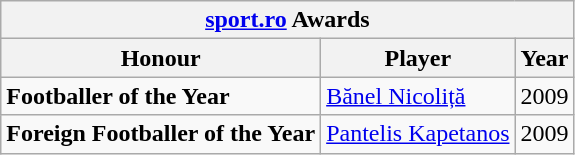<table class="wikitable" align=center>
<tr>
<th Colspan=3><a href='#'>sport.ro</a> Awards</th>
</tr>
<tr>
<th Align=Left>Honour</th>
<th Align=Left>Player</th>
<th Align=Left>Year</th>
</tr>
<tr>
<td valign="top" Rowspan=1 Align=left><strong>Footballer of the Year</strong></td>
<td><a href='#'>Bănel Nicoliță</a></td>
<td class="wikitable" align=center>2009</td>
</tr>
<tr>
<td valign="top" Rowspan=1 Align=left><strong>Foreign Footballer of the Year</strong></td>
<td><a href='#'>Pantelis Kapetanos</a></td>
<td class="wikitable" align=center>2009</td>
</tr>
</table>
